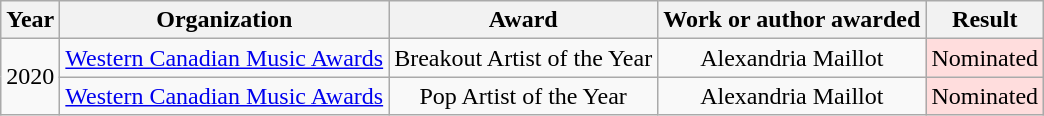<table class="wikitable plainrowheaders" style="text-align:center;"}>
<tr>
<th>Year</th>
<th>Organization</th>
<th>Award</th>
<th>Work or author awarded</th>
<th>Result</th>
</tr>
<tr>
<td rowspan="2">2020</td>
<td><a href='#'>Western Canadian Music Awards</a></td>
<td>Breakout Artist of the Year</td>
<td>Alexandria Maillot</td>
<td style="background:#FDD">Nominated</td>
</tr>
<tr>
<td><a href='#'>Western Canadian Music Awards</a></td>
<td>Pop Artist of the Year</td>
<td>Alexandria Maillot</td>
<td style="background:#FDD">Nominated</td>
</tr>
</table>
